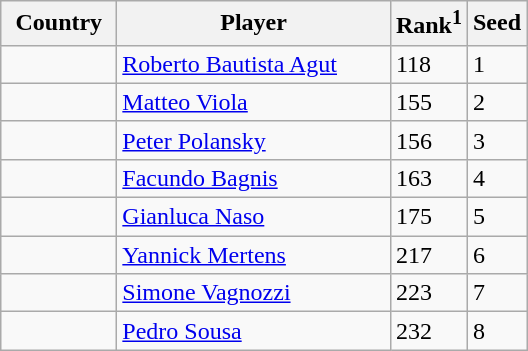<table class="sortable wikitable">
<tr>
<th width="70">Country</th>
<th width="175">Player</th>
<th>Rank<sup>1</sup></th>
<th>Seed</th>
</tr>
<tr>
<td></td>
<td><a href='#'>Roberto Bautista Agut</a></td>
<td>118</td>
<td>1</td>
</tr>
<tr>
<td></td>
<td><a href='#'>Matteo Viola</a></td>
<td>155</td>
<td>2</td>
</tr>
<tr>
<td></td>
<td><a href='#'>Peter Polansky</a></td>
<td>156</td>
<td>3</td>
</tr>
<tr>
<td></td>
<td><a href='#'>Facundo Bagnis</a></td>
<td>163</td>
<td>4</td>
</tr>
<tr>
<td></td>
<td><a href='#'>Gianluca Naso</a></td>
<td>175</td>
<td>5</td>
</tr>
<tr>
<td></td>
<td><a href='#'>Yannick Mertens</a></td>
<td>217</td>
<td>6</td>
</tr>
<tr>
<td></td>
<td><a href='#'>Simone Vagnozzi</a></td>
<td>223</td>
<td>7</td>
</tr>
<tr>
<td></td>
<td><a href='#'>Pedro Sousa</a></td>
<td>232</td>
<td>8</td>
</tr>
</table>
